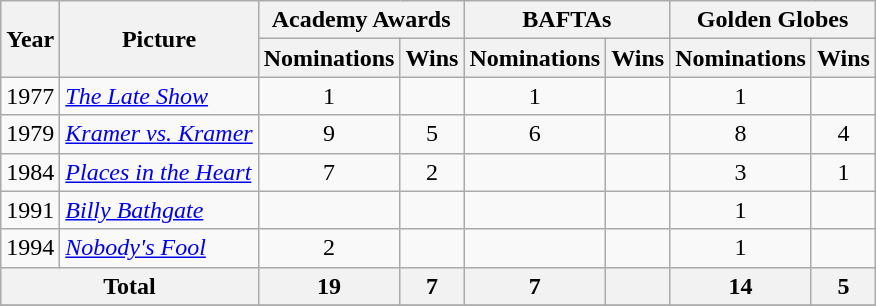<table class="wikitable">
<tr>
<th rowspan="2">Year</th>
<th rowspan="2">Picture</th>
<th colspan="2">Academy Awards</th>
<th colspan="2">BAFTAs</th>
<th colspan="2">Golden Globes</th>
</tr>
<tr>
<th>Nominations</th>
<th>Wins</th>
<th>Nominations</th>
<th>Wins</th>
<th>Nominations</th>
<th>Wins</th>
</tr>
<tr>
<td>1977</td>
<td><em><a href='#'>The Late Show</a></em></td>
<td align=center>1</td>
<td></td>
<td align=center>1</td>
<td></td>
<td align=center>1</td>
<td></td>
</tr>
<tr>
<td>1979</td>
<td><em><a href='#'>Kramer vs. Kramer</a></em></td>
<td align=center>9</td>
<td align=center>5</td>
<td align=center>6</td>
<td></td>
<td align=center>8</td>
<td align=center>4</td>
</tr>
<tr>
<td>1984</td>
<td><em><a href='#'>Places in the Heart</a></em></td>
<td align=center>7</td>
<td align=center>2</td>
<td></td>
<td></td>
<td align=center>3</td>
<td align=center>1</td>
</tr>
<tr>
<td>1991</td>
<td><em><a href='#'>Billy Bathgate</a></em></td>
<td></td>
<td></td>
<td></td>
<td></td>
<td align=center>1</td>
<td></td>
</tr>
<tr>
<td>1994</td>
<td><em><a href='#'>Nobody's Fool</a></em></td>
<td align=center>2</td>
<td></td>
<td></td>
<td></td>
<td align=center>1</td>
<td></td>
</tr>
<tr>
<th colspan="2">Total</th>
<th>19</th>
<th>7</th>
<th>7</th>
<th></th>
<th>14</th>
<th>5</th>
</tr>
<tr>
</tr>
</table>
